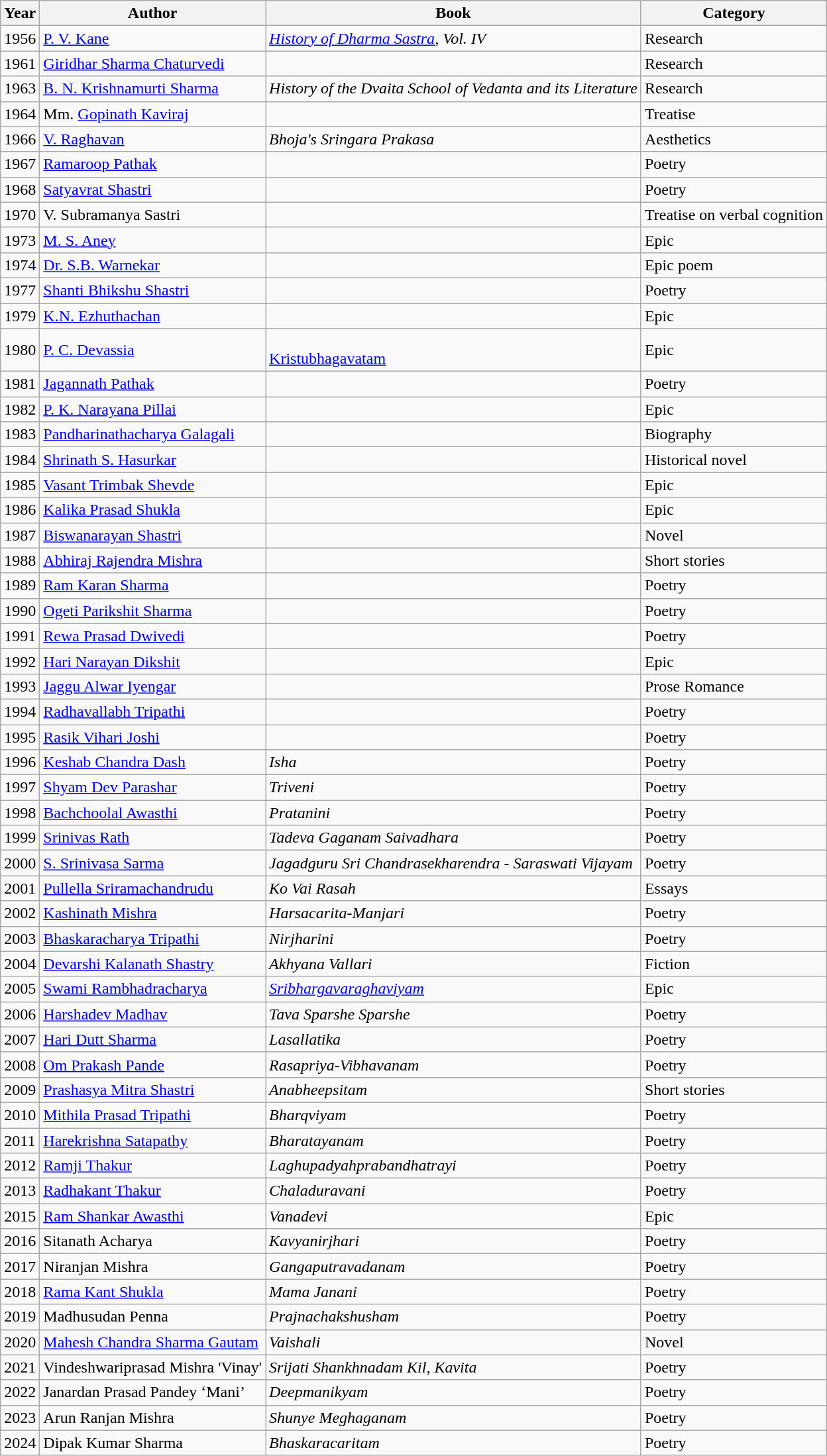<table class="wikitable">
<tr>
<th>Year</th>
<th>Author</th>
<th>Book</th>
<th>Category</th>
</tr>
<tr>
<td>1956</td>
<td><a href='#'>P. V. Kane</a></td>
<td><em><a href='#'>History of Dharma Sastra</a>, Vol. IV</em></td>
<td>Research</td>
</tr>
<tr>
<td>1961</td>
<td><a href='#'>Giridhar Sharma Chaturvedi</a></td>
<td> <br> </td>
<td>Research</td>
</tr>
<tr>
<td>1963</td>
<td><a href='#'>B. N. Krishnamurti Sharma</a></td>
<td><em>History of the Dvaita School of Vedanta and its Literature</em></td>
<td>Research</td>
</tr>
<tr>
<td>1964</td>
<td>Mm. <a href='#'>Gopinath Kaviraj</a></td>
<td> <br> </td>
<td>Treatise</td>
</tr>
<tr>
<td>1966</td>
<td><a href='#'>V. Raghavan</a></td>
<td><em>Bhoja's Sringara Prakasa</em></td>
<td>Aesthetics</td>
</tr>
<tr>
<td>1967</td>
<td><a href='#'>Ramaroop Pathak</a></td>
<td> <br> </td>
<td>Poetry</td>
</tr>
<tr>
<td>1968</td>
<td><a href='#'>Satyavrat Shastri</a></td>
<td> <br> </td>
<td>Poetry</td>
</tr>
<tr>
<td>1970</td>
<td>V. Subramanya Sastri</td>
<td> <br> </td>
<td>Treatise on verbal cognition</td>
</tr>
<tr>
<td>1973</td>
<td><a href='#'>M. S. Aney</a></td>
<td> <br> </td>
<td>Epic</td>
</tr>
<tr>
<td>1974</td>
<td><a href='#'>Dr. S.B. Warnekar</a></td>
<td> <br> </td>
<td>Epic poem</td>
</tr>
<tr>
<td>1977</td>
<td><a href='#'>Shanti Bhikshu Shastri</a></td>
<td> <br> </td>
<td>Poetry</td>
</tr>
<tr>
<td>1979</td>
<td><a href='#'>K.N. Ezhuthachan</a></td>
<td> <br> </td>
<td>Epic</td>
</tr>
<tr>
<td>1980</td>
<td><a href='#'>P. C. Devassia</a></td>
<td> <br> <a href='#'>Kristubhagavatam</a></td>
<td>Epic</td>
</tr>
<tr>
<td>1981</td>
<td><a href='#'>Jagannath Pathak</a></td>
<td> <br> </td>
<td>Poetry</td>
</tr>
<tr>
<td>1982</td>
<td><a href='#'>P. K. Narayana Pillai</a></td>
<td> <br> </td>
<td>Epic</td>
</tr>
<tr>
<td>1983</td>
<td><a href='#'>Pandharinathacharya Galagali</a></td>
<td> <br> </td>
<td>Biography</td>
</tr>
<tr>
<td>1984</td>
<td><a href='#'>Shrinath S. Hasurkar</a></td>
<td> <br> </td>
<td>Historical novel</td>
</tr>
<tr>
<td>1985</td>
<td><a href='#'>Vasant Trimbak Shevde</a></td>
<td> <br> </td>
<td>Epic</td>
</tr>
<tr>
<td>1986</td>
<td><a href='#'>Kalika Prasad Shukla</a></td>
<td> <br> </td>
<td>Epic</td>
</tr>
<tr>
<td>1987</td>
<td><a href='#'>Biswanarayan Shastri</a></td>
<td> <br> </td>
<td>Novel</td>
</tr>
<tr>
<td>1988</td>
<td><a href='#'>Abhiraj Rajendra Mishra</a></td>
<td> <br> </td>
<td>Short stories</td>
</tr>
<tr>
<td>1989</td>
<td><a href='#'>Ram Karan Sharma</a></td>
<td> <br> </td>
<td>Poetry</td>
</tr>
<tr>
<td>1990</td>
<td><a href='#'>Ogeti Parikshit Sharma</a></td>
<td> <br> </td>
<td>Poetry</td>
</tr>
<tr>
<td>1991</td>
<td><a href='#'>Rewa Prasad Dwivedi</a></td>
<td> <br> </td>
<td>Poetry</td>
</tr>
<tr>
<td>1992</td>
<td><a href='#'>Hari Narayan Dikshit</a></td>
<td> <br> </td>
<td>Epic</td>
</tr>
<tr>
<td>1993</td>
<td><a href='#'>Jaggu Alwar Iyengar</a></td>
<td> <br> </td>
<td>Prose Romance</td>
</tr>
<tr>
<td>1994</td>
<td><a href='#'>Radhavallabh Tripathi</a></td>
<td> <br> </td>
<td>Poetry</td>
</tr>
<tr>
<td>1995</td>
<td><a href='#'>Rasik Vihari Joshi</a></td>
<td> <br> </td>
<td>Poetry</td>
</tr>
<tr>
<td>1996</td>
<td><a href='#'>Keshab Chandra Dash</a></td>
<td><em>Isha</em></td>
<td>Poetry</td>
</tr>
<tr>
<td>1997</td>
<td><a href='#'>Shyam Dev Parashar</a></td>
<td><em>Triveni</em></td>
<td>Poetry</td>
</tr>
<tr>
<td>1998</td>
<td><a href='#'>Bachchoolal Awasthi</a></td>
<td><em>Pratanini</em></td>
<td>Poetry</td>
</tr>
<tr>
<td>1999</td>
<td><a href='#'>Srinivas Rath</a></td>
<td><em>Tadeva Gaganam Saivadhara</em></td>
<td>Poetry</td>
</tr>
<tr>
<td>2000</td>
<td><a href='#'>S. Srinivasa Sarma</a></td>
<td><em>Jagadguru Sri Chandrasekharendra - Saraswati Vijayam</em></td>
<td>Poetry</td>
</tr>
<tr>
<td>2001</td>
<td><a href='#'>Pullella Sriramachandrudu</a></td>
<td><em>Ko Vai Rasah</em></td>
<td>Essays</td>
</tr>
<tr>
<td>2002</td>
<td><a href='#'>Kashinath Mishra</a></td>
<td><em>Harsacarita-Manjari</em></td>
<td>Poetry</td>
</tr>
<tr>
<td>2003</td>
<td><a href='#'>Bhaskaracharya Tripathi</a></td>
<td><em>Nirjharini</em></td>
<td>Poetry</td>
</tr>
<tr>
<td>2004</td>
<td><a href='#'>Devarshi Kalanath Shastry</a></td>
<td><em>Akhyana Vallari</em></td>
<td>Fiction</td>
</tr>
<tr>
<td>2005</td>
<td><a href='#'>Swami Rambhadracharya</a></td>
<td><em><a href='#'>Sribhargavaraghaviyam</a></em></td>
<td>Epic</td>
</tr>
<tr>
<td>2006</td>
<td><a href='#'>Harshadev Madhav</a></td>
<td><em>Tava Sparshe Sparshe</em></td>
<td>Poetry</td>
</tr>
<tr>
<td>2007</td>
<td><a href='#'>Hari Dutt Sharma</a></td>
<td><em>Lasallatika</em></td>
<td>Poetry</td>
</tr>
<tr>
<td>2008</td>
<td><a href='#'>Om Prakash Pande</a></td>
<td><em>Rasapriya-Vibhavanam</em></td>
<td>Poetry</td>
</tr>
<tr>
<td>2009</td>
<td><a href='#'>Prashasya Mitra Shastri</a></td>
<td><em>Anabheepsitam</em></td>
<td>Short stories</td>
</tr>
<tr>
<td>2010</td>
<td><a href='#'>Mithila Prasad Tripathi</a></td>
<td><em>Bharqviyam</em></td>
<td>Poetry</td>
</tr>
<tr>
<td>2011</td>
<td><a href='#'>Harekrishna Satapathy</a></td>
<td><em>Bharatayanam</em></td>
<td>Poetry</td>
</tr>
<tr>
<td>2012</td>
<td><a href='#'>Ramji Thakur</a></td>
<td><em>Laghupadyahprabandhatrayi</em></td>
<td>Poetry</td>
</tr>
<tr>
<td>2013</td>
<td><a href='#'>Radhakant Thakur</a></td>
<td><em>Chaladuravani</em></td>
<td>Poetry</td>
</tr>
<tr>
<td>2015</td>
<td><a href='#'>Ram Shankar Awasthi</a></td>
<td><em>Vanadevi</em></td>
<td>Epic</td>
</tr>
<tr>
<td>2016</td>
<td>Sitanath Acharya</td>
<td><em>Kavyanirjhari</em></td>
<td>Poetry</td>
</tr>
<tr>
<td>2017</td>
<td>Niranjan Mishra</td>
<td><em>Gangaputravadanam</em></td>
<td>Poetry</td>
</tr>
<tr>
<td>2018</td>
<td><a href='#'>Rama Kant Shukla</a></td>
<td><em>Mama Janani</em></td>
<td>Poetry</td>
</tr>
<tr>
<td>2019</td>
<td>Madhusudan Penna</td>
<td><em>Prajnachakshusham</em></td>
<td>Poetry</td>
</tr>
<tr>
<td>2020</td>
<td><a href='#'>Mahesh Chandra Sharma Gautam</a></td>
<td><em>Vaishali</em></td>
<td>Novel</td>
</tr>
<tr>
<td>2021</td>
<td>Vindeshwariprasad Mishra 'Vinay'</td>
<td><em>Srijati Shankhnadam Kil, Kavita</em></td>
<td>Poetry</td>
</tr>
<tr>
<td>2022</td>
<td>Janardan Prasad Pandey ‘Mani’</td>
<td><em>Deepmanikyam</em></td>
<td>Poetry</td>
</tr>
<tr>
<td>2023</td>
<td>Arun Ranjan Mishra</td>
<td><em>Shunye Meghaganam</em></td>
<td>Poetry</td>
</tr>
<tr>
<td>2024</td>
<td>Dipak Kumar Sharma</td>
<td><em>Bhaskaracaritam</em></td>
<td>Poetry</td>
</tr>
</table>
